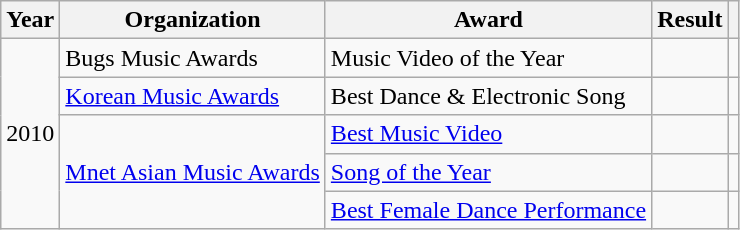<table class="wikitable plainrowheaders">
<tr>
<th scope="col">Year</th>
<th scope="col">Organization</th>
<th scope="col">Award</th>
<th scope="col">Result</th>
<th></th>
</tr>
<tr>
<td rowspan="5">2010</td>
<td>Bugs Music Awards</td>
<td>Music Video of the Year</td>
<td></td>
<td style="text-align:center;"></td>
</tr>
<tr>
<td><a href='#'>Korean Music Awards</a></td>
<td>Best Dance & Electronic Song</td>
<td></td>
<td style="text-align:center;"></td>
</tr>
<tr>
<td rowspan="3"><a href='#'>Mnet Asian Music Awards</a></td>
<td><a href='#'>Best Music Video</a></td>
<td></td>
<td style="text-align:center;"></td>
</tr>
<tr>
<td><a href='#'>Song of the Year</a></td>
<td></td>
<td style="text-align:center;"></td>
</tr>
<tr>
<td><a href='#'>Best Female Dance Performance</a></td>
<td></td>
<td style="text-align:center;"></td>
</tr>
</table>
